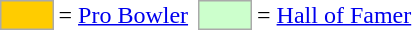<table>
<tr>
<td style="background:#fc0; border:1px solid #aaa; width:2em;"></td>
<td>= <a href='#'>Pro Bowler</a></td>
<td></td>
<td style="background:#cfc; border:1px solid #aaa; width:2em;"></td>
<td>= <a href='#'>Hall of Famer</a></td>
</tr>
</table>
